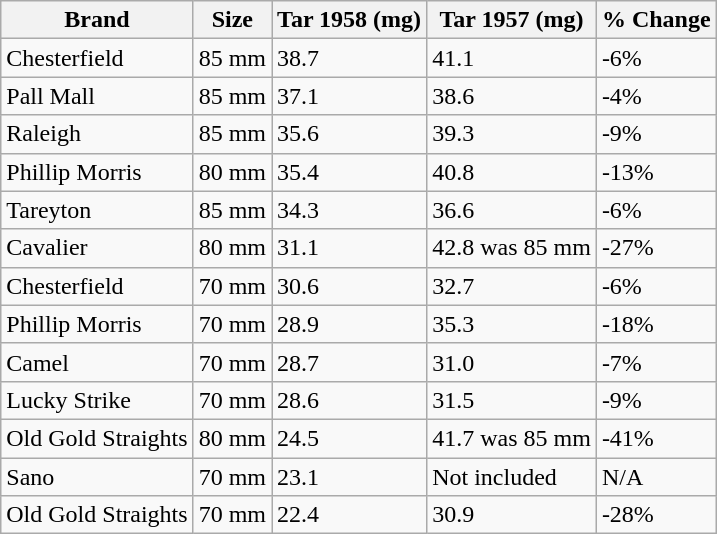<table class="wikitable">
<tr>
<th>Brand</th>
<th>Size</th>
<th>Tar 1958 (mg)</th>
<th>Tar 1957 (mg)</th>
<th>% Change</th>
</tr>
<tr>
<td>Chesterfield</td>
<td>85 mm</td>
<td>38.7</td>
<td>41.1</td>
<td>-6%</td>
</tr>
<tr>
<td>Pall Mall</td>
<td>85 mm</td>
<td>37.1</td>
<td>38.6</td>
<td>-4%</td>
</tr>
<tr>
<td>Raleigh</td>
<td>85 mm</td>
<td>35.6</td>
<td>39.3</td>
<td>-9%</td>
</tr>
<tr>
<td>Phillip Morris</td>
<td>80 mm</td>
<td>35.4</td>
<td>40.8</td>
<td>-13%</td>
</tr>
<tr>
<td>Tareyton</td>
<td>85 mm</td>
<td>34.3</td>
<td>36.6</td>
<td>-6%</td>
</tr>
<tr>
<td>Cavalier</td>
<td>80 mm</td>
<td>31.1</td>
<td>42.8 was 85 mm</td>
<td>-27%</td>
</tr>
<tr>
<td>Chesterfield</td>
<td>70 mm</td>
<td>30.6</td>
<td>32.7</td>
<td>-6%</td>
</tr>
<tr>
<td>Phillip Morris</td>
<td>70 mm</td>
<td>28.9</td>
<td>35.3</td>
<td>-18%</td>
</tr>
<tr>
<td>Camel</td>
<td>70 mm</td>
<td>28.7</td>
<td>31.0</td>
<td>-7%</td>
</tr>
<tr>
<td>Lucky Strike</td>
<td>70 mm</td>
<td>28.6</td>
<td>31.5</td>
<td>-9%</td>
</tr>
<tr>
<td>Old Gold Straights</td>
<td>80 mm</td>
<td>24.5</td>
<td>41.7 was 85 mm</td>
<td>-41%</td>
</tr>
<tr>
<td>Sano</td>
<td>70 mm</td>
<td>23.1</td>
<td>Not included</td>
<td>N/A</td>
</tr>
<tr>
<td>Old Gold Straights</td>
<td>70 mm</td>
<td>22.4</td>
<td>30.9</td>
<td>-28%</td>
</tr>
</table>
